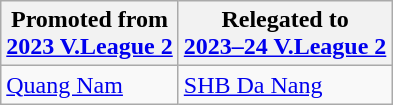<table class="wikitable">
<tr>
<th>Promoted from<br><a href='#'>2023 V.League 2</a></th>
<th>Relegated to<br><a href='#'>2023–24 V.League 2</a></th>
</tr>
<tr>
<td><a href='#'>Quang Nam</a></td>
<td><a href='#'>SHB Da Nang</a></td>
</tr>
</table>
